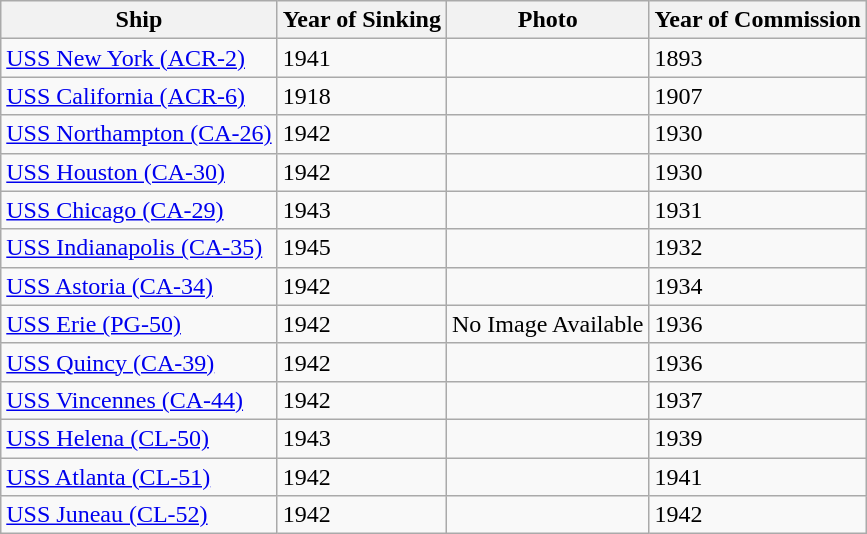<table class="wikitable sortable">
<tr>
<th>Ship</th>
<th>Year of Sinking</th>
<th>Photo</th>
<th>Year of Commission</th>
</tr>
<tr>
<td><a href='#'>USS New York (ACR-2)</a></td>
<td>1941</td>
<td></td>
<td>1893</td>
</tr>
<tr>
<td><a href='#'>USS California (ACR-6)</a></td>
<td>1918</td>
<td></td>
<td>1907</td>
</tr>
<tr>
<td><a href='#'>USS Northampton (CA-26)</a></td>
<td>1942</td>
<td></td>
<td>1930</td>
</tr>
<tr>
<td><a href='#'>USS Houston (CA-30)</a></td>
<td>1942</td>
<td></td>
<td>1930</td>
</tr>
<tr>
<td><a href='#'>USS Chicago (CA-29)</a></td>
<td>1943</td>
<td></td>
<td>1931</td>
</tr>
<tr>
<td><a href='#'>USS Indianapolis (CA-35)</a></td>
<td>1945</td>
<td></td>
<td>1932</td>
</tr>
<tr>
<td><a href='#'>USS Astoria (CA-34)</a></td>
<td>1942</td>
<td></td>
<td>1934</td>
</tr>
<tr>
<td><a href='#'>USS Erie (PG-50)</a></td>
<td>1942</td>
<td>No Image Available</td>
<td>1936</td>
</tr>
<tr>
<td><a href='#'>USS Quincy (CA-39)</a></td>
<td>1942</td>
<td></td>
<td>1936</td>
</tr>
<tr>
<td><a href='#'>USS Vincennes (CA-44)</a></td>
<td>1942</td>
<td></td>
<td>1937</td>
</tr>
<tr>
<td><a href='#'>USS Helena (CL-50)</a></td>
<td>1943</td>
<td></td>
<td>1939</td>
</tr>
<tr>
<td><a href='#'>USS Atlanta (CL-51)</a></td>
<td>1942</td>
<td></td>
<td>1941</td>
</tr>
<tr>
<td><a href='#'>USS Juneau (CL-52)</a></td>
<td>1942</td>
<td></td>
<td>1942</td>
</tr>
</table>
